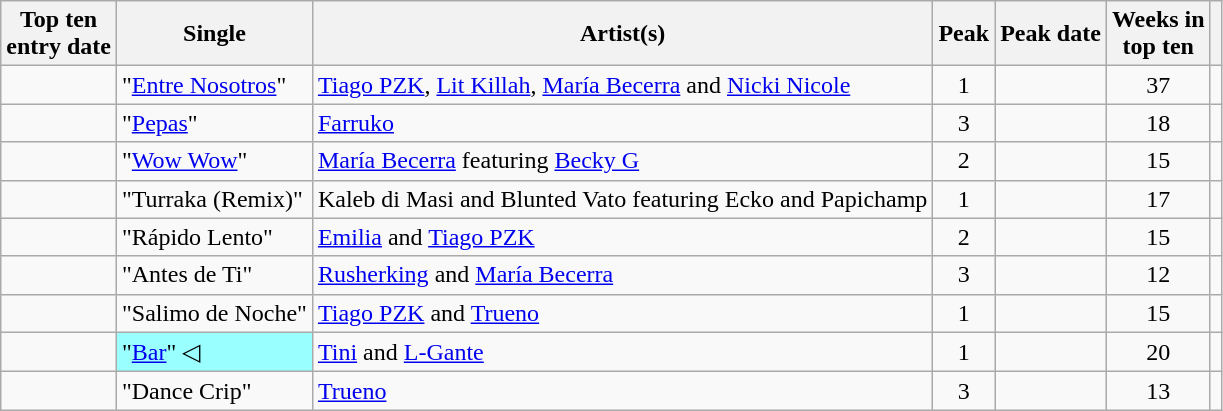<table class="wikitable sortable">
<tr>
<th>Top ten<br>entry date</th>
<th>Single</th>
<th>Artist(s)</th>
<th data-sort-type="number">Peak</th>
<th>Peak date</th>
<th data-sort-type="number">Weeks in<br>top ten</th>
<th></th>
</tr>
<tr>
<td></td>
<td>"<a href='#'>Entre Nosotros</a>"</td>
<td><a href='#'>Tiago PZK</a>, <a href='#'>Lit Killah</a>, <a href='#'>María Becerra</a> and <a href='#'>Nicki Nicole</a></td>
<td style="text-align:center;">1</td>
<td></td>
<td style="text-align:center;">37</td>
<td style="text-align:center;"></td>
</tr>
<tr>
<td></td>
<td>"<a href='#'>Pepas</a>"</td>
<td><a href='#'>Farruko</a></td>
<td style="text-align:center;">3</td>
<td></td>
<td style="text-align:center;">18</td>
<td style="text-align:center;"></td>
</tr>
<tr>
<td></td>
<td>"<a href='#'>Wow Wow</a>"</td>
<td><a href='#'>María Becerra</a> featuring <a href='#'>Becky G</a></td>
<td style="text-align:center;">2</td>
<td></td>
<td style="text-align:center;">15</td>
<td style="text-align:center;"></td>
</tr>
<tr>
<td></td>
<td>"Turraka (Remix)"</td>
<td>Kaleb di Masi and Blunted Vato featuring Ecko and Papichamp</td>
<td style="text-align:center;">1</td>
<td></td>
<td style="text-align:center;">17</td>
<td style="text-align:center;"></td>
</tr>
<tr>
<td></td>
<td>"Rápido Lento"</td>
<td><a href='#'>Emilia</a> and <a href='#'>Tiago PZK</a></td>
<td style="text-align:center;">2</td>
<td></td>
<td style="text-align:center;">15</td>
<td style="text-align:center;"></td>
</tr>
<tr>
<td></td>
<td>"Antes de Ti"</td>
<td><a href='#'>Rusherking</a> and <a href='#'>María Becerra</a></td>
<td style="text-align:center;">3</td>
<td></td>
<td style="text-align:center;">12</td>
<td style="text-align:center;"></td>
</tr>
<tr>
<td></td>
<td>"Salimo de Noche"</td>
<td><a href='#'>Tiago PZK</a> and <a href='#'>Trueno</a></td>
<td style="text-align:center;">1</td>
<td></td>
<td style="text-align:center;">15</td>
<td style="text-align:center;"></td>
</tr>
<tr>
<td></td>
<td style="background:#9ff;">"<a href='#'>Bar</a>" ◁</td>
<td><a href='#'>Tini</a> and <a href='#'>L-Gante</a></td>
<td style="text-align:center;">1</td>
<td></td>
<td style="text-align:center;">20</td>
<td style="text-align:center;"></td>
</tr>
<tr>
<td></td>
<td>"Dance Crip"</td>
<td><a href='#'>Trueno</a></td>
<td style="text-align:center;">3</td>
<td></td>
<td style="text-align:center;">13</td>
<td style="text-align:center;"></td>
</tr>
</table>
